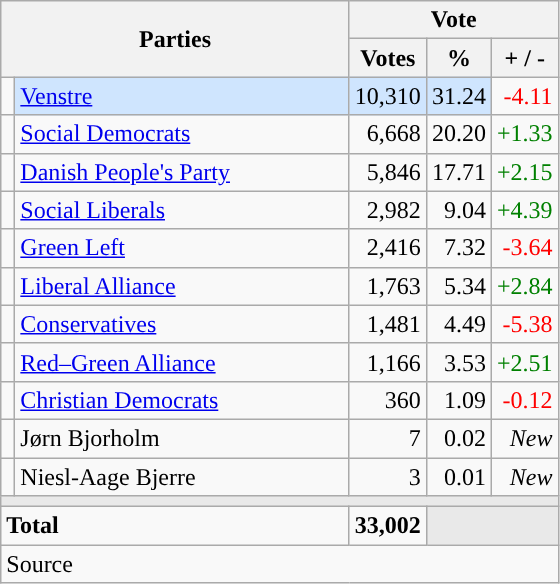<table class="wikitable" style="text-align:right;">
<tr>
<th style="text-align:centre;" rowspan="2" colspan="2" width="225">Parties</th>
<th colspan="3">Vote</th>
</tr>
<tr>
<th width="15">Votes</th>
<th width="15">%</th>
<th width="15">+ / -</th>
</tr>
<tr>
<td width="2" style="color:inherit;background:"></td>
<td bgcolor=#cfe5fe  align="left"><a href='#'>Venstre</a></td>
<td bgcolor=#cfe5fe>10,310</td>
<td bgcolor=#cfe5fe>31.24</td>
<td style=color:red;>-4.11</td>
</tr>
<tr>
<td width="2" style="color:inherit;background:"></td>
<td align="left"><a href='#'>Social Democrats</a></td>
<td>6,668</td>
<td>20.20</td>
<td style=color:green;>+1.33</td>
</tr>
<tr>
<td width="2" style="color:inherit;background:"></td>
<td align="left"><a href='#'>Danish People's Party</a></td>
<td>5,846</td>
<td>17.71</td>
<td style=color:green;>+2.15</td>
</tr>
<tr>
<td width="2" style="color:inherit;background:"></td>
<td align="left"><a href='#'>Social Liberals</a></td>
<td>2,982</td>
<td>9.04</td>
<td style=color:green;>+4.39</td>
</tr>
<tr>
<td width="2" style="color:inherit;background:"></td>
<td align="left"><a href='#'>Green Left</a></td>
<td>2,416</td>
<td>7.32</td>
<td style=color:red;>-3.64</td>
</tr>
<tr>
<td width="2" style="color:inherit;background:"></td>
<td align="left"><a href='#'>Liberal Alliance</a></td>
<td>1,763</td>
<td>5.34</td>
<td style=color:green;>+2.84</td>
</tr>
<tr>
<td width="2" style="color:inherit;background:"></td>
<td align="left"><a href='#'>Conservatives</a></td>
<td>1,481</td>
<td>4.49</td>
<td style=color:red;>-5.38</td>
</tr>
<tr>
<td width="2" style="color:inherit;background:"></td>
<td align="left"><a href='#'>Red–Green Alliance</a></td>
<td>1,166</td>
<td>3.53</td>
<td style=color:green;>+2.51</td>
</tr>
<tr>
<td width="2" style="color:inherit;background:"></td>
<td align="left"><a href='#'>Christian Democrats</a></td>
<td>360</td>
<td>1.09</td>
<td style=color:red;>-0.12</td>
</tr>
<tr>
<td width="2" style="color:inherit;background:"></td>
<td align="left">Jørn Bjorholm</td>
<td>7</td>
<td>0.02</td>
<td><em>New</em></td>
</tr>
<tr>
<td width="2" style="color:inherit;background:"></td>
<td align="left">Niesl-Aage Bjerre</td>
<td>3</td>
<td>0.01</td>
<td><em>New</em></td>
</tr>
<tr>
<td colspan="7" bgcolor="#E9E9E9"></td>
</tr>
<tr>
<td align="left" colspan="2"><strong>Total</strong></td>
<td><strong>33,002</strong></td>
<td bgcolor="#E9E9E9" colspan="2"></td>
</tr>
<tr>
<td align="left" colspan="6">Source</td>
</tr>
</table>
